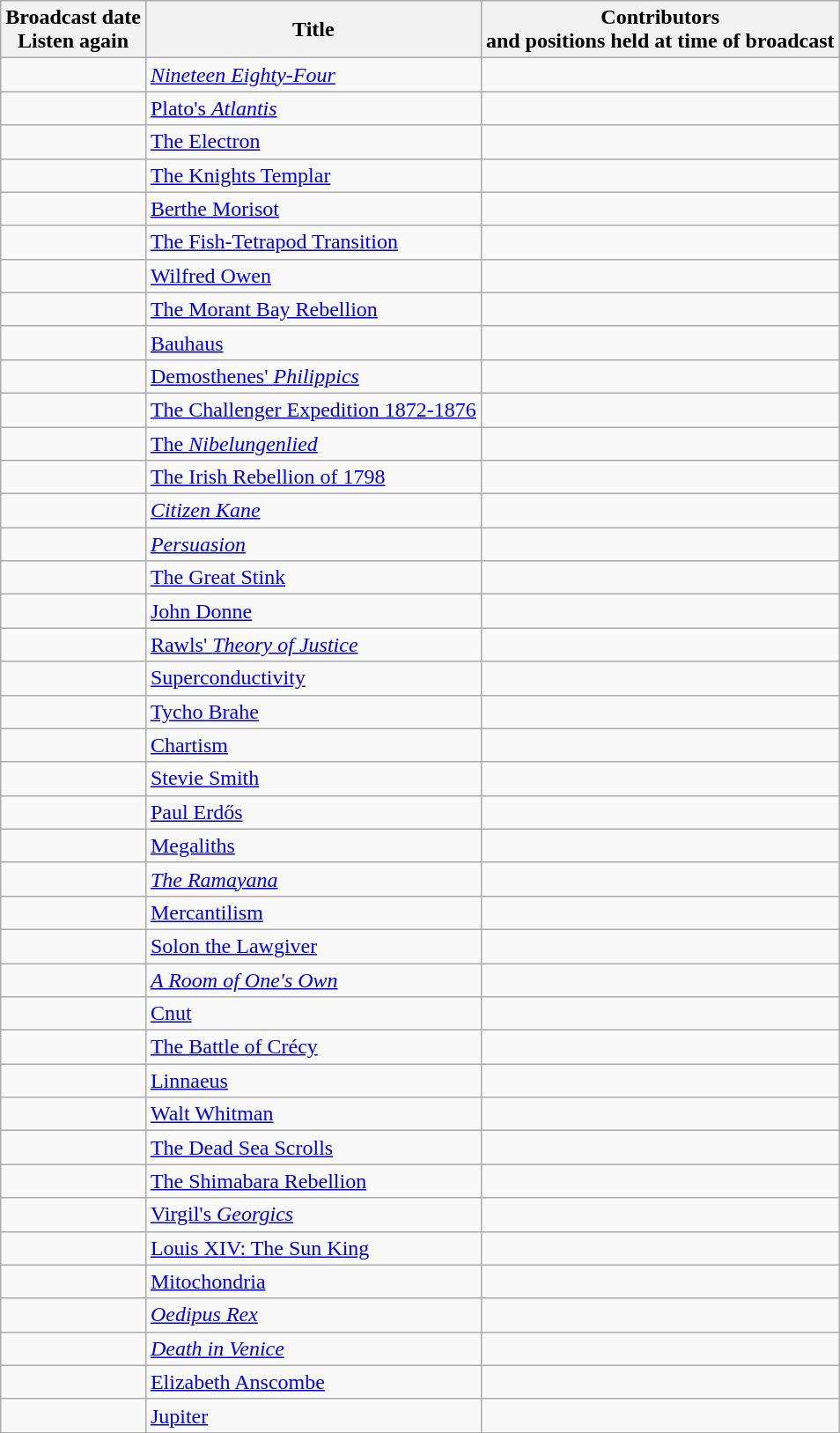<table class="wikitable">
<tr>
<th>Broadcast date <br> Listen again</th>
<th>Title</th>
<th>Contributors <br> and positions held at time of broadcast</th>
</tr>
<tr>
<td></td>
<td><em><a href='#'>Nineteen Eighty-Four</a></em></td>
<td></td>
</tr>
<tr>
<td></td>
<td><a href='#'>Plato's <em>Atlantis</em></a></td>
<td></td>
</tr>
<tr>
<td></td>
<td><a href='#'>The Electron</a></td>
<td></td>
</tr>
<tr>
<td></td>
<td><a href='#'>The Knights Templar</a></td>
<td></td>
</tr>
<tr>
<td></td>
<td><a href='#'>Berthe Morisot</a></td>
<td></td>
</tr>
<tr>
<td></td>
<td><a href='#'>The Fish-Tetrapod Transition</a></td>
<td></td>
</tr>
<tr>
<td></td>
<td><a href='#'>Wilfred Owen</a></td>
<td></td>
</tr>
<tr>
<td></td>
<td><a href='#'>The Morant Bay Rebellion</a></td>
<td></td>
</tr>
<tr>
<td></td>
<td><a href='#'>Bauhaus</a></td>
<td></td>
</tr>
<tr>
<td></td>
<td><a href='#'>Demosthenes' <em>Philippics</em></a></td>
<td></td>
</tr>
<tr>
<td></td>
<td><a href='#'>The Challenger Expedition 1872-1876</a></td>
<td></td>
</tr>
<tr>
<td></td>
<td><a href='#'>The <em>Nibelungenlied</em></a></td>
<td></td>
</tr>
<tr>
<td></td>
<td><a href='#'>The Irish Rebellion of 1798</a></td>
<td></td>
</tr>
<tr>
<td></td>
<td><em><a href='#'>Citizen Kane</a></em></td>
<td></td>
</tr>
<tr>
<td></td>
<td><em><a href='#'>Persuasion</a></em></td>
<td></td>
</tr>
<tr>
<td></td>
<td><a href='#'>The Great Stink</a></td>
<td></td>
</tr>
<tr>
<td></td>
<td><a href='#'>John Donne</a></td>
<td></td>
</tr>
<tr>
<td></td>
<td><a href='#'>Rawls' <em>Theory of Justice</em></a></td>
<td></td>
</tr>
<tr>
<td></td>
<td><a href='#'>Superconductivity</a></td>
<td></td>
</tr>
<tr>
<td></td>
<td><a href='#'>Tycho Brahe</a></td>
<td></td>
</tr>
<tr>
<td></td>
<td><a href='#'>Chartism</a></td>
<td></td>
</tr>
<tr>
<td></td>
<td><a href='#'>Stevie Smith</a></td>
<td></td>
</tr>
<tr>
<td></td>
<td><a href='#'>Paul Erdős</a></td>
<td></td>
</tr>
<tr>
<td></td>
<td><a href='#'>Megaliths</a></td>
<td></td>
</tr>
<tr>
<td></td>
<td><em><a href='#'>The Ramayana</a></em></td>
<td></td>
</tr>
<tr>
<td></td>
<td><a href='#'>Mercantilism</a></td>
<td></td>
</tr>
<tr>
<td></td>
<td><a href='#'>Solon the Lawgiver</a></td>
<td></td>
</tr>
<tr>
<td></td>
<td><em><a href='#'>A Room of One's Own</a></em></td>
<td></td>
</tr>
<tr>
<td></td>
<td><a href='#'>Cnut</a></td>
<td></td>
</tr>
<tr>
<td></td>
<td><a href='#'>The Battle of Crécy</a></td>
<td></td>
</tr>
<tr>
<td></td>
<td><a href='#'>Linnaeus</a></td>
<td></td>
</tr>
<tr>
<td></td>
<td><a href='#'>Walt Whitman</a></td>
<td></td>
</tr>
<tr>
<td></td>
<td><a href='#'>The Dead Sea Scrolls</a></td>
<td></td>
</tr>
<tr>
<td></td>
<td><a href='#'>The Shimabara Rebellion</a></td>
<td></td>
</tr>
<tr>
<td></td>
<td><a href='#'>Virgil's <em>Georgics</em></a></td>
<td></td>
</tr>
<tr>
<td></td>
<td><a href='#'>Louis XIV: The Sun King</a></td>
<td></td>
</tr>
<tr>
<td></td>
<td><a href='#'>Mitochondria</a></td>
<td></td>
</tr>
<tr>
<td></td>
<td><em><a href='#'>Oedipus Rex</a></em></td>
<td></td>
</tr>
<tr>
<td></td>
<td><em><a href='#'>Death in Venice</a></em></td>
<td></td>
</tr>
<tr>
<td></td>
<td><a href='#'>Elizabeth Anscombe</a></td>
<td></td>
</tr>
<tr>
<td></td>
<td><a href='#'>Jupiter</a></td>
<td></td>
</tr>
</table>
